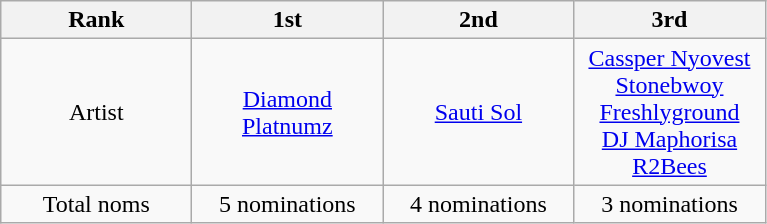<table class="wikitable">
<tr>
<th style="width:120px;">Rank</th>
<th style="width:120px;">1st</th>
<th style="width:120px;">2nd</th>
<th style="width:120px;">3rd</th>
</tr>
<tr align=center>
<td>Artist</td>
<td><a href='#'>Diamond Platnumz</a></td>
<td><a href='#'>Sauti Sol</a></td>
<td><a href='#'>Cassper Nyovest</a><br><a href='#'>Stonebwoy</a><br><a href='#'>Freshlyground</a><br><a href='#'>DJ Maphorisa</a><br><a href='#'>R2Bees</a></td>
</tr>
<tr align=center>
<td>Total noms</td>
<td>5 nominations</td>
<td>4 nominations</td>
<td>3 nominations</td>
</tr>
</table>
